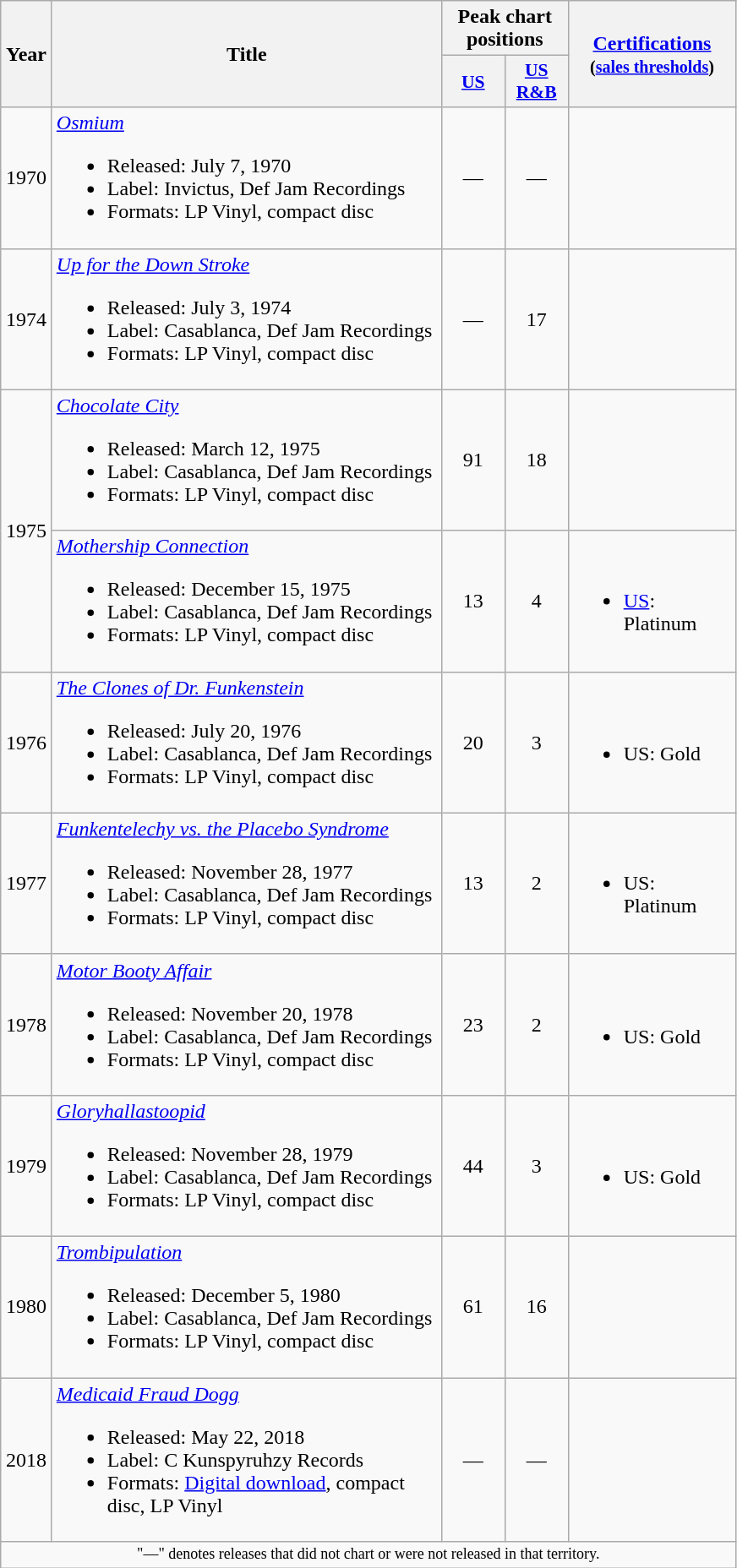<table class="wikitable">
<tr>
<th rowspan="2" width="33">Year</th>
<th rowspan="2" width="300">Title</th>
<th colspan="2">Peak chart positions</th>
<th rowspan="2" width="125"><a href='#'>Certifications</a><br><small>(<a href='#'>sales thresholds</a>)</small></th>
</tr>
<tr>
<th style="width:3em;font-size:90%"><a href='#'>US</a><br></th>
<th style="width:3em;font-size:90%"><a href='#'>US<br>R&B</a><br></th>
</tr>
<tr>
<td align="center">1970</td>
<td><em><a href='#'>Osmium</a></em><br><ul><li>Released: July 7, 1970</li><li>Label: Invictus, Def Jam Recordings</li><li>Formats: LP Vinyl, compact disc</li></ul></td>
<td align="center">—</td>
<td align="center">—</td>
<td></td>
</tr>
<tr>
<td align="center">1974</td>
<td><em><a href='#'>Up for the Down Stroke</a></em><br><ul><li>Released: July 3, 1974</li><li>Label: Casablanca, Def Jam Recordings</li><li>Formats: LP Vinyl, compact disc</li></ul></td>
<td align="center">—</td>
<td align="center">17</td>
<td></td>
</tr>
<tr>
<td align="center" rowspan="2">1975</td>
<td><em><a href='#'>Chocolate City</a></em><br><ul><li>Released: March 12, 1975</li><li>Label: Casablanca, Def Jam Recordings</li><li>Formats: LP Vinyl, compact disc</li></ul></td>
<td align="center">91</td>
<td align="center">18</td>
<td></td>
</tr>
<tr>
<td><em><a href='#'>Mothership Connection</a></em><br><ul><li>Released: December 15, 1975</li><li>Label: Casablanca, Def Jam Recordings</li><li>Formats: LP Vinyl, compact disc</li></ul></td>
<td align="center">13</td>
<td align="center">4</td>
<td><br><ul><li><a href='#'>US</a>: Platinum</li></ul></td>
</tr>
<tr>
<td align="center">1976</td>
<td><em><a href='#'>The Clones of Dr. Funkenstein</a></em><br><ul><li>Released: July 20, 1976</li><li>Label: Casablanca, Def Jam Recordings</li><li>Formats: LP Vinyl, compact disc</li></ul></td>
<td align="center">20</td>
<td align="center">3</td>
<td><br><ul><li>US: Gold</li></ul></td>
</tr>
<tr>
<td align="center">1977</td>
<td><em><a href='#'>Funkentelechy vs. the Placebo Syndrome</a></em><br><ul><li>Released: November 28, 1977</li><li>Label: Casablanca, Def Jam Recordings</li><li>Formats: LP Vinyl, compact disc</li></ul></td>
<td align="center">13</td>
<td align="center">2</td>
<td><br><ul><li>US: Platinum</li></ul></td>
</tr>
<tr>
<td align="center">1978</td>
<td><em><a href='#'>Motor Booty Affair</a></em><br><ul><li>Released: November 20, 1978</li><li>Label: Casablanca, Def Jam Recordings</li><li>Formats: LP Vinyl, compact disc</li></ul></td>
<td align="center">23</td>
<td align="center">2</td>
<td><br><ul><li>US: Gold</li></ul></td>
</tr>
<tr>
<td align="center">1979</td>
<td><em><a href='#'>Gloryhallastoopid</a></em><br><ul><li>Released: November 28, 1979</li><li>Label: Casablanca, Def Jam Recordings</li><li>Formats: LP Vinyl, compact disc</li></ul></td>
<td align="center">44</td>
<td align="center">3</td>
<td><br><ul><li>US: Gold</li></ul></td>
</tr>
<tr>
<td align="center">1980</td>
<td><em><a href='#'>Trombipulation</a></em><br><ul><li>Released: December 5, 1980</li><li>Label: Casablanca, Def Jam Recordings</li><li>Formats: LP Vinyl, compact disc</li></ul></td>
<td align="center">61</td>
<td align="center">16</td>
<td></td>
</tr>
<tr>
<td align="center">2018</td>
<td><em><a href='#'>Medicaid Fraud Dogg</a></em><br><ul><li>Released: May 22, 2018</li><li>Label: C Kunspyruhzy Records</li><li>Formats: <a href='#'>Digital download</a>, compact disc, LP Vinyl</li></ul></td>
<td align="center">—</td>
<td align="center">—</td>
<td></td>
</tr>
<tr>
<td colspan="6" style="text-align:center; font-size:9pt;">"—" denotes releases that did not chart or were not released in that territory.</td>
</tr>
</table>
